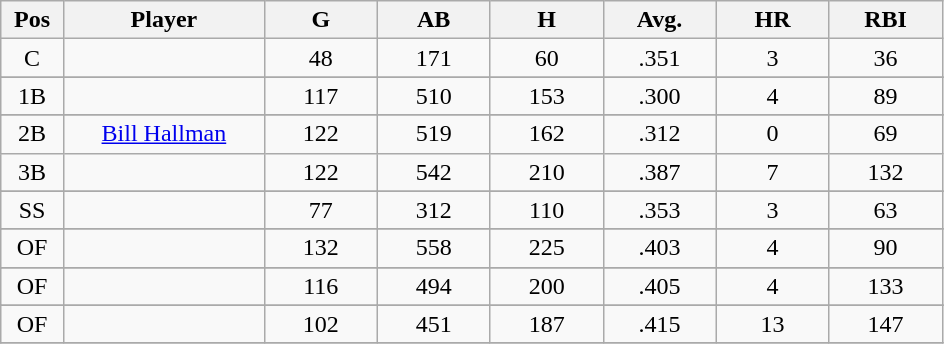<table class="wikitable sortable">
<tr>
<th bgcolor="#DDDDFF" width="5%">Pos</th>
<th bgcolor="#DDDDFF" width="16%">Player</th>
<th bgcolor="#DDDDFF" width="9%">G</th>
<th bgcolor="#DDDDFF" width="9%">AB</th>
<th bgcolor="#DDDDFF" width="9%">H</th>
<th bgcolor="#DDDDFF" width="9%">Avg.</th>
<th bgcolor="#DDDDFF" width="9%">HR</th>
<th bgcolor="#DDDDFF" width="9%">RBI</th>
</tr>
<tr align="center">
<td>C</td>
<td></td>
<td>48</td>
<td>171</td>
<td>60</td>
<td>.351</td>
<td>3</td>
<td>36</td>
</tr>
<tr align="center">
</tr>
<tr align="center">
<td>1B</td>
<td></td>
<td>117</td>
<td>510</td>
<td>153</td>
<td>.300</td>
<td>4</td>
<td>89</td>
</tr>
<tr align="center">
</tr>
<tr align="center">
<td>2B</td>
<td><a href='#'>Bill Hallman</a></td>
<td>122</td>
<td>519</td>
<td>162</td>
<td>.312</td>
<td>0</td>
<td>69</td>
</tr>
<tr align=center>
<td>3B</td>
<td></td>
<td>122</td>
<td>542</td>
<td>210</td>
<td>.387</td>
<td>7</td>
<td>132</td>
</tr>
<tr align="center">
</tr>
<tr align="center">
<td>SS</td>
<td></td>
<td>77</td>
<td>312</td>
<td>110</td>
<td>.353</td>
<td>3</td>
<td>63</td>
</tr>
<tr align="center">
</tr>
<tr align="center">
<td>OF</td>
<td></td>
<td>132</td>
<td>558</td>
<td>225</td>
<td>.403</td>
<td>4</td>
<td>90</td>
</tr>
<tr align="center">
</tr>
<tr align="center">
<td>OF</td>
<td></td>
<td>116</td>
<td>494</td>
<td>200</td>
<td>.405</td>
<td>4</td>
<td>133</td>
</tr>
<tr align="center">
</tr>
<tr align="center">
<td>OF</td>
<td></td>
<td>102</td>
<td>451</td>
<td>187</td>
<td>.415</td>
<td>13</td>
<td>147</td>
</tr>
<tr align="center">
</tr>
</table>
